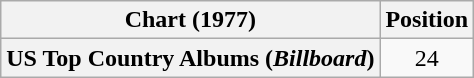<table class="wikitable plainrowheaders" style="text-align:center">
<tr>
<th scope="col">Chart (1977)</th>
<th scope="col">Position</th>
</tr>
<tr>
<th scope="row">US Top Country Albums (<em>Billboard</em>)</th>
<td>24</td>
</tr>
</table>
